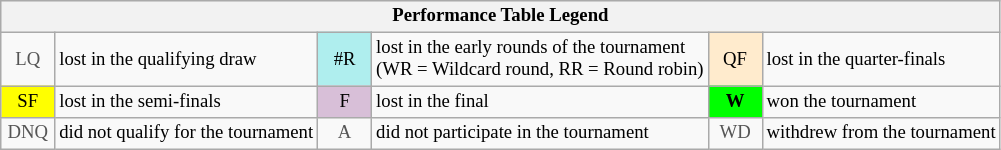<table class="wikitable" style="font-size:78%;">
<tr bgcolor="#efefef">
<th colspan="6">Performance Table Legend</th>
</tr>
<tr>
<td align="center" style="color:#555555;" width="30">LQ</td>
<td>lost in the qualifying draw</td>
<td align="center" style="background:#afeeee;">#R</td>
<td>lost in the early rounds of the tournament<br>(WR = Wildcard round, RR = Round robin)</td>
<td align="center" style="background:#ffebcd;">QF</td>
<td>lost in the quarter-finals</td>
</tr>
<tr>
<td align="center" style="background:yellow;">SF</td>
<td>lost in the semi-finals</td>
<td align="center" style="background:#D8BFD8;">F</td>
<td>lost in the final</td>
<td align="center" style="background:#00ff00;"><strong>W</strong></td>
<td>won the tournament</td>
</tr>
<tr>
<td align="center" style="color:#555555;" width="30">DNQ</td>
<td>did not qualify for the tournament</td>
<td align="center" style="color:#555555;" width="30">A</td>
<td>did not participate in the tournament</td>
<td align="center" style="color:#555555;" width="30">WD</td>
<td>withdrew from the tournament</td>
</tr>
</table>
